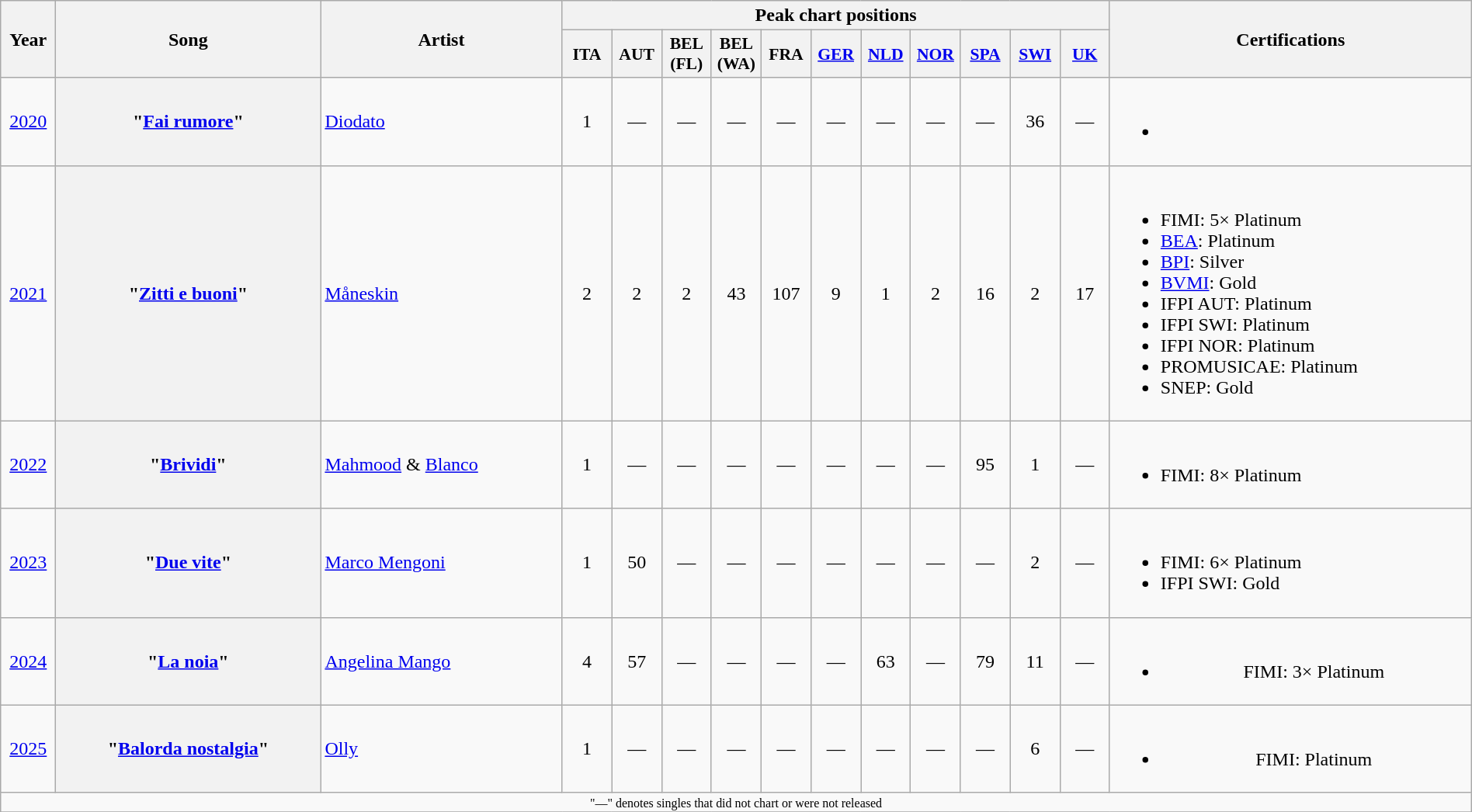<table class="wikitable plainrowheaders" style="text-align:center;width:100%;">
<tr>
<th rowspan="2" style="width:40px;">Year</th>
<th rowspan="2" style="width:220px;">Song</th>
<th rowspan="2" style="width:200px;">Artist</th>
<th colspan="11">Peak chart positions</th>
<th rowspan="2">Certifications</th>
</tr>
<tr>
<th scope="col" style="width:2.5em;font-size:90%;">ITA<br></th>
<th scope="col" style="width:2.5em;font-size:90%;">AUT<br></th>
<th scope="col" style="width:2.5em;font-size:90%;">BEL<br>(FL)<br></th>
<th scope="col" style="width:2.5em;font-size:90%;">BEL<br>(WA)<br></th>
<th scope="col" style="width:2.5em;font-size:90%;">FRA<br></th>
<th scope="col" style="width:2.5em;font-size:90%;"><a href='#'>GER</a><br></th>
<th scope="col" style="width:2.5em;font-size:90%;"><a href='#'>NLD</a><br></th>
<th scope="col" style="width:2.5em;font-size:90%;"><a href='#'>NOR</a><br></th>
<th scope="col" style="width:2.5em;font-size:90%;"><a href='#'>SPA</a><br></th>
<th scope="col" style="width:2.5em;font-size:90%;"><a href='#'>SWI</a><br></th>
<th scope="col" style="width:2.5em;font-size:90%;"><a href='#'>UK</a><br></th>
</tr>
<tr>
<td><a href='#'>2020</a></td>
<th scope="row">"<a href='#'>Fai rumore</a>"</th>
<td style="text-align:left;"><a href='#'>Diodato</a></td>
<td>1</td>
<td>—</td>
<td>—</td>
<td>—</td>
<td>—</td>
<td>—</td>
<td>—</td>
<td>—</td>
<td>—</td>
<td>36</td>
<td>—</td>
<td style="text-align:left;"><br><ul><li></li></ul></td>
</tr>
<tr>
<td><a href='#'>2021</a></td>
<th scope="row">"<a href='#'>Zitti e buoni</a>"</th>
<td style="text-align:left;"><a href='#'>Måneskin</a></td>
<td>2</td>
<td>2</td>
<td>2</td>
<td>43</td>
<td>107</td>
<td>9</td>
<td>1</td>
<td>2</td>
<td>16</td>
<td>2</td>
<td>17</td>
<td style="text-align:left;"><br><ul><li>FIMI: 5× Platinum</li><li><a href='#'>BEA</a>: Platinum</li><li><a href='#'>BPI</a>: Silver</li><li><a href='#'>BVMI</a>: Gold</li><li>IFPI AUT: Platinum</li><li>IFPI SWI: Platinum</li><li>IFPI NOR: Platinum</li><li>PROMUSICAE: Platinum</li><li>SNEP: Gold</li></ul></td>
</tr>
<tr>
<td><a href='#'>2022</a></td>
<th scope="row">"<a href='#'>Brividi</a>"</th>
<td style="text-align:left;"><a href='#'>Mahmood</a> & <a href='#'>Blanco</a></td>
<td>1</td>
<td>—</td>
<td>—</td>
<td>—</td>
<td>—</td>
<td>—</td>
<td>—</td>
<td>—</td>
<td>95</td>
<td>1</td>
<td>—</td>
<td style="text-align:left;"><br><ul><li>FIMI: 8× Platinum</li></ul></td>
</tr>
<tr>
<td><a href='#'>2023</a></td>
<th scope="row">"<a href='#'>Due vite</a>"</th>
<td style="text-align:left;"><a href='#'>Marco Mengoni</a></td>
<td>1</td>
<td>50</td>
<td>—</td>
<td>—</td>
<td>—</td>
<td>—</td>
<td>—</td>
<td>—</td>
<td>—</td>
<td>2</td>
<td>—</td>
<td style="text-align:left;"><br><ul><li>FIMI: 6× Platinum</li><li>IFPI SWI: Gold</li></ul></td>
</tr>
<tr>
<td><a href='#'>2024</a></td>
<th scope="row">"<a href='#'>La noia</a>"</th>
<td style="text-align:left;"><a href='#'>Angelina Mango</a></td>
<td>4</td>
<td>57</td>
<td>—</td>
<td>—</td>
<td>—</td>
<td>—</td>
<td>63</td>
<td>—</td>
<td>79</td>
<td>11</td>
<td>—</td>
<td><br><ul><li>FIMI: 3× Platinum</li></ul></td>
</tr>
<tr>
<td><a href='#'>2025</a></td>
<th scope="row">"<a href='#'>Balorda nostalgia</a>"</th>
<td style="text-align:left;"><a href='#'>Olly</a></td>
<td>1</td>
<td>—</td>
<td>—</td>
<td>—</td>
<td>—</td>
<td>—</td>
<td>—</td>
<td>—</td>
<td>—</td>
<td>6</td>
<td>—</td>
<td><br><ul><li>FIMI: Platinum</li></ul></td>
</tr>
<tr>
<td colspan="30" style="text-align:center;font-size:8pt">"—" denotes singles that did not chart or were not released</td>
</tr>
<tr>
</tr>
</table>
